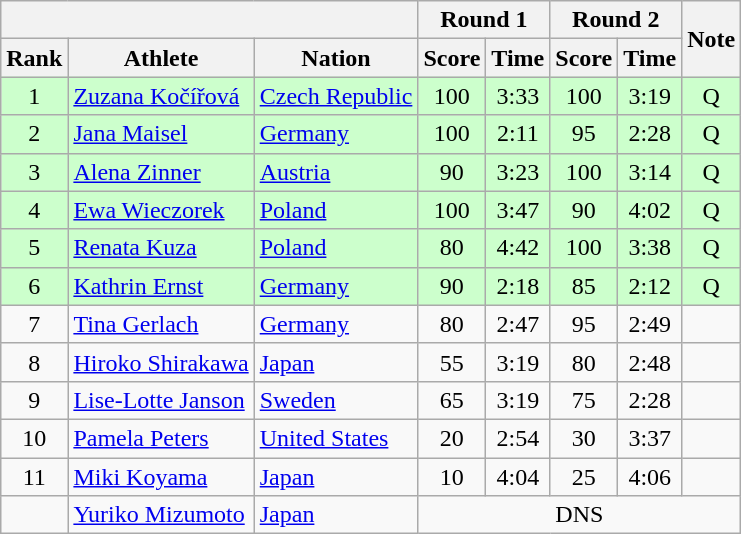<table class="wikitable sortable" style="text-align:center">
<tr>
<th colspan=3></th>
<th colspan=2>Round 1</th>
<th colspan=2>Round 2</th>
<th rowspan=2>Note</th>
</tr>
<tr>
<th>Rank</th>
<th>Athlete</th>
<th>Nation</th>
<th>Score</th>
<th>Time</th>
<th>Score</th>
<th>Time</th>
</tr>
<tr bgcolor=ccffcc>
<td>1</td>
<td align=left><a href='#'>Zuzana Kočířová</a></td>
<td align=left> <a href='#'>Czech Republic</a></td>
<td>100</td>
<td>3:33</td>
<td>100</td>
<td>3:19</td>
<td>Q</td>
</tr>
<tr bgcolor=ccffcc>
<td>2</td>
<td align=left><a href='#'>Jana Maisel</a></td>
<td align=left> <a href='#'>Germany</a></td>
<td>100</td>
<td>2:11</td>
<td>95</td>
<td>2:28</td>
<td>Q</td>
</tr>
<tr bgcolor=ccffcc>
<td>3</td>
<td align=left><a href='#'>Alena Zinner</a></td>
<td align=left> <a href='#'>Austria</a></td>
<td>90</td>
<td>3:23</td>
<td>100</td>
<td>3:14</td>
<td>Q</td>
</tr>
<tr bgcolor=ccffcc>
<td>4</td>
<td align=left><a href='#'>Ewa Wieczorek</a></td>
<td align=left> <a href='#'>Poland</a></td>
<td>100</td>
<td>3:47</td>
<td>90</td>
<td>4:02</td>
<td>Q</td>
</tr>
<tr bgcolor=ccffcc>
<td>5</td>
<td align=left><a href='#'>Renata Kuza</a></td>
<td align=left> <a href='#'>Poland</a></td>
<td>80</td>
<td>4:42</td>
<td>100</td>
<td>3:38</td>
<td>Q</td>
</tr>
<tr bgcolor=ccffcc>
<td>6</td>
<td align=left><a href='#'>Kathrin Ernst</a></td>
<td align=left> <a href='#'>Germany</a></td>
<td>90</td>
<td>2:18</td>
<td>85</td>
<td>2:12</td>
<td>Q</td>
</tr>
<tr>
<td>7</td>
<td align=left><a href='#'>Tina Gerlach</a></td>
<td align=left> <a href='#'>Germany</a></td>
<td>80</td>
<td>2:47</td>
<td>95</td>
<td>2:49</td>
<td></td>
</tr>
<tr>
<td>8</td>
<td align=left><a href='#'>Hiroko Shirakawa</a></td>
<td align=left> <a href='#'>Japan</a></td>
<td>55</td>
<td>3:19</td>
<td>80</td>
<td>2:48</td>
<td></td>
</tr>
<tr>
<td>9</td>
<td align=left><a href='#'>Lise-Lotte Janson</a></td>
<td align=left> <a href='#'>Sweden</a></td>
<td>65</td>
<td>3:19</td>
<td>75</td>
<td>2:28</td>
<td></td>
</tr>
<tr>
<td>10</td>
<td align=left><a href='#'>Pamela Peters</a></td>
<td align=left> <a href='#'>United States</a></td>
<td>20</td>
<td>2:54</td>
<td>30</td>
<td>3:37</td>
<td></td>
</tr>
<tr>
<td>11</td>
<td align=left><a href='#'>Miki Koyama</a></td>
<td align=left> <a href='#'>Japan</a></td>
<td>10</td>
<td>4:04</td>
<td>25</td>
<td>4:06</td>
<td></td>
</tr>
<tr>
<td></td>
<td align=left><a href='#'>Yuriko Mizumoto</a></td>
<td align=left> <a href='#'>Japan</a></td>
<td colspan=5>DNS</td>
</tr>
</table>
